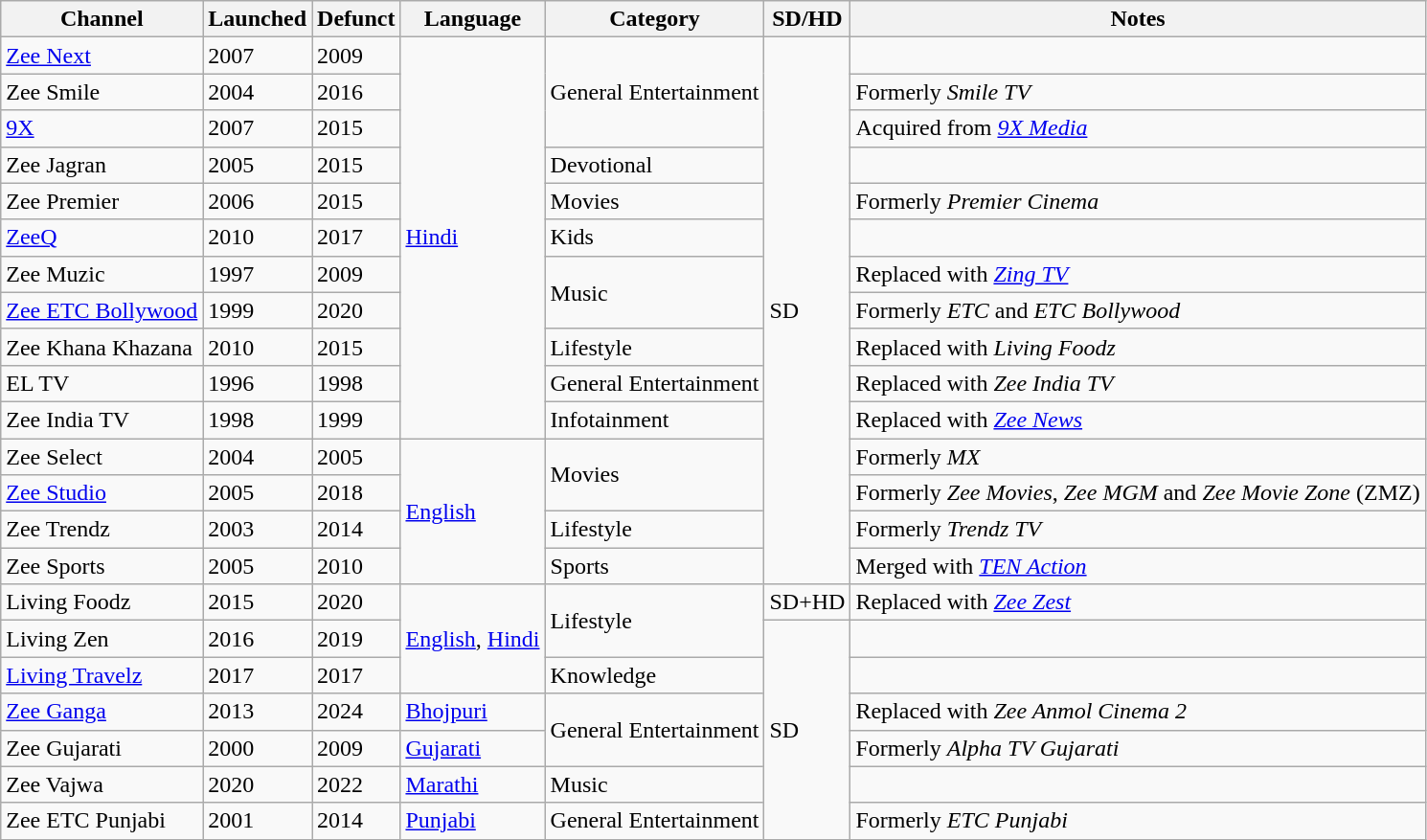<table class="wikitable sortable">
<tr>
<th>Channel</th>
<th>Launched</th>
<th>Defunct</th>
<th>Language</th>
<th>Category</th>
<th>SD/HD</th>
<th>Notes</th>
</tr>
<tr>
<td><a href='#'>Zee Next</a></td>
<td>2007</td>
<td>2009</td>
<td rowspan="11"><a href='#'>Hindi</a></td>
<td rowspan="3">General Entertainment</td>
<td rowspan="15">SD</td>
<td></td>
</tr>
<tr>
<td>Zee Smile</td>
<td>2004</td>
<td>2016</td>
<td>Formerly <em>Smile TV</em></td>
</tr>
<tr>
<td><a href='#'>9X</a></td>
<td>2007</td>
<td>2015</td>
<td>Acquired from <em><a href='#'>9X Media</a></em></td>
</tr>
<tr>
<td>Zee Jagran</td>
<td>2005</td>
<td>2015</td>
<td>Devotional</td>
<td></td>
</tr>
<tr>
<td>Zee Premier</td>
<td>2006</td>
<td>2015</td>
<td>Movies</td>
<td>Formerly <em>Premier Cinema</em></td>
</tr>
<tr>
<td><a href='#'>ZeeQ</a></td>
<td>2010</td>
<td>2017</td>
<td>Kids</td>
<td></td>
</tr>
<tr>
<td>Zee Muzic</td>
<td>1997</td>
<td>2009</td>
<td rowspan="2">Music</td>
<td>Replaced with <em><a href='#'>Zing TV</a></em></td>
</tr>
<tr>
<td><a href='#'>Zee ETC Bollywood</a></td>
<td>1999</td>
<td>2020</td>
<td>Formerly <em>ETC</em> and <em>ETC Bollywood</em></td>
</tr>
<tr>
<td>Zee Khana Khazana</td>
<td>2010</td>
<td>2015</td>
<td>Lifestyle</td>
<td>Replaced with <em>Living Foodz</em></td>
</tr>
<tr>
<td>EL TV</td>
<td>1996</td>
<td>1998</td>
<td>General Entertainment</td>
<td>Replaced with <em>Zee India TV</em></td>
</tr>
<tr>
<td>Zee India TV</td>
<td>1998</td>
<td>1999</td>
<td>Infotainment</td>
<td>Replaced with <em><a href='#'>Zee News</a></em></td>
</tr>
<tr>
<td>Zee Select</td>
<td>2004</td>
<td>2005</td>
<td rowspan="4"><a href='#'>English</a></td>
<td rowspan="2">Movies</td>
<td>Formerly <em>MX</em></td>
</tr>
<tr>
<td><a href='#'>Zee Studio</a></td>
<td>2005</td>
<td>2018</td>
<td>Formerly <em>Zee Movies</em>, <em>Zee MGM</em> and <em>Zee Movie Zone</em> (ZMZ)</td>
</tr>
<tr>
<td>Zee Trendz</td>
<td>2003</td>
<td>2014</td>
<td>Lifestyle</td>
<td>Formerly <em>Trendz TV</em></td>
</tr>
<tr>
<td>Zee Sports</td>
<td>2005</td>
<td>2010</td>
<td>Sports</td>
<td>Merged with <em><a href='#'>TEN Action</a></em></td>
</tr>
<tr>
<td>Living Foodz</td>
<td>2015</td>
<td>2020</td>
<td rowspan="3"><a href='#'>English</a>, <a href='#'>Hindi</a></td>
<td rowspan="2">Lifestyle</td>
<td>SD+HD</td>
<td>Replaced with <em><a href='#'>Zee Zest</a></em></td>
</tr>
<tr>
<td>Living Zen</td>
<td>2016</td>
<td>2019</td>
<td rowspan="6">SD</td>
<td></td>
</tr>
<tr>
<td><a href='#'>Living Travelz</a></td>
<td>2017</td>
<td>2017</td>
<td>Knowledge</td>
<td></td>
</tr>
<tr>
<td><a href='#'>Zee Ganga</a></td>
<td>2013</td>
<td>2024</td>
<td><a href='#'>Bhojpuri</a></td>
<td rowspan="2">General Entertainment</td>
<td>Replaced with <em>Zee Anmol Cinema 2</em></td>
</tr>
<tr>
<td>Zee Gujarati</td>
<td>2000</td>
<td>2009</td>
<td><a href='#'>Gujarati</a></td>
<td>Formerly <em>Alpha TV Gujarati</em></td>
</tr>
<tr>
<td>Zee Vajwa</td>
<td>2020</td>
<td>2022</td>
<td><a href='#'>Marathi</a></td>
<td>Music</td>
<td></td>
</tr>
<tr>
<td>Zee ETC Punjabi</td>
<td>2001</td>
<td>2014</td>
<td><a href='#'>Punjabi</a></td>
<td>General Entertainment</td>
<td>Formerly <em>ETC Punjabi</em></td>
</tr>
</table>
